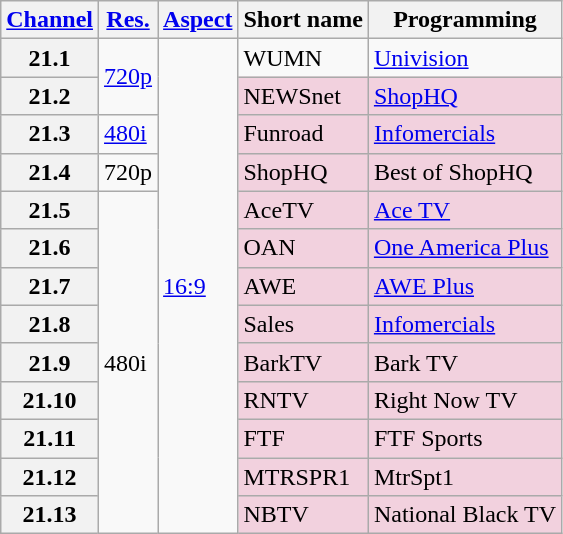<table class="wikitable">
<tr>
<th scope = "col"><a href='#'>Channel</a></th>
<th scope = "col"><a href='#'>Res.</a></th>
<th scope = "col"><a href='#'>Aspect</a></th>
<th scope = "col">Short name</th>
<th scope = "col">Programming</th>
</tr>
<tr>
<th scope = "row">21.1</th>
<td rowspan=2><a href='#'>720p</a></td>
<td rowspan=13><a href='#'>16:9</a></td>
<td>WUMN</td>
<td><a href='#'>Univision</a></td>
</tr>
<tr>
<th scope = "row">21.2</th>
<td style="background-color: #f2d1de;">NEWSnet</td>
<td style="background-color: #f2d1de;"><a href='#'>ShopHQ</a> </td>
</tr>
<tr>
<th scope = "row">21.3</th>
<td><a href='#'>480i</a></td>
<td style="background-color: #f2d1de;">Funroad</td>
<td style="background-color: #f2d1de;"><a href='#'>Infomercials</a> </td>
</tr>
<tr>
<th scope = "row">21.4</th>
<td>720p</td>
<td style="background-color: #f2d1de;">ShopHQ</td>
<td style="background-color: #f2d1de;">Best of ShopHQ </td>
</tr>
<tr>
<th scope = "row">21.5</th>
<td rowspan=9>480i</td>
<td style="background-color: #f2d1de;">AceTV</td>
<td style="background-color: #f2d1de;"><a href='#'>Ace TV</a> </td>
</tr>
<tr>
<th scope = "row">21.6</th>
<td style="background-color: #f2d1de;">OAN</td>
<td style="background-color: #f2d1de;"><a href='#'>One America Plus</a> </td>
</tr>
<tr>
<th scope = "row">21.7</th>
<td style="background-color: #f2d1de;">AWE</td>
<td style="background-color: #f2d1de;"><a href='#'>AWE Plus</a> </td>
</tr>
<tr>
<th scope = "row">21.8</th>
<td style="background-color: #f2d1de;">Sales</td>
<td style="background-color: #f2d1de;"><a href='#'>Infomercials</a> </td>
</tr>
<tr>
<th scope = "row">21.9</th>
<td style="background-color: #f2d1de;">BarkTV</td>
<td style="background-color: #f2d1de;">Bark TV </td>
</tr>
<tr>
<th scope = "row">21.10</th>
<td style="background-color: #f2d1de;">RNTV</td>
<td style="background-color: #f2d1de;">Right Now TV </td>
</tr>
<tr>
<th scope = "row">21.11</th>
<td style="background-color: #f2d1de;">FTF</td>
<td style="background-color: #f2d1de;">FTF Sports </td>
</tr>
<tr>
<th scope = "row">21.12</th>
<td style="background-color: #f2d1de;">MTRSPR1</td>
<td style="background-color: #f2d1de;">MtrSpt1 </td>
</tr>
<tr>
<th scope = "row">21.13</th>
<td style="background-color: #f2d1de;">NBTV</td>
<td style="background-color: #f2d1de;">National Black TV </td>
</tr>
</table>
